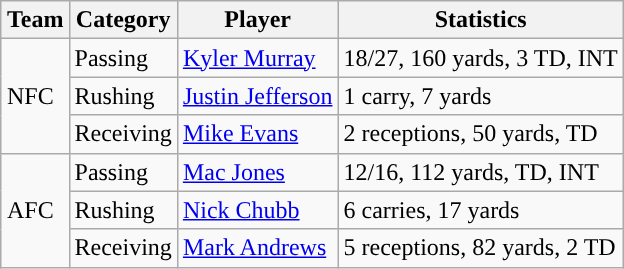<table class="wikitable" style="float: right;">
<tr>
<th>Team</th>
<th>Category</th>
<th>Player</th>
<th>Statistics</th>
</tr>
<tr>
<td rowspan=3>NFC</td>
<td>Passing</td>
<td><a href='#'>Kyler Murray</a></td>
<td>18/27, 160 yards, 3 TD, INT</td>
</tr>
<tr>
<td>Rushing</td>
<td><a href='#'>Justin Jefferson</a></td>
<td>1 carry, 7 yards</td>
</tr>
<tr>
<td>Receiving</td>
<td><a href='#'>Mike Evans</a></td>
<td>2 receptions, 50 yards, TD</td>
</tr>
<tr>
<td rowspan=3>AFC</td>
<td>Passing</td>
<td><a href='#'>Mac Jones</a></td>
<td>12/16, 112 yards, TD, INT</td>
</tr>
<tr>
<td>Rushing</td>
<td><a href='#'>Nick Chubb</a></td>
<td>6 carries, 17 yards</td>
</tr>
<tr>
<td>Receiving</td>
<td><a href='#'>Mark Andrews</a></td>
<td>5 receptions, 82 yards, 2 TD</td>
</tr>
</table>
